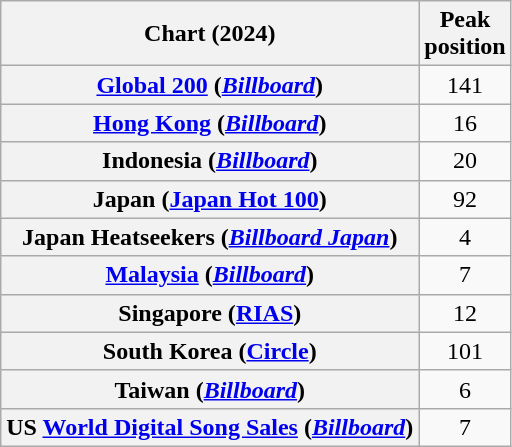<table class="wikitable sortable plainrowheaders" style="text-align:center">
<tr>
<th scope="col">Chart (2024)</th>
<th scope="col">Peak<br>position</th>
</tr>
<tr>
<th scope="row"><a href='#'>Global 200</a> (<em><a href='#'>Billboard</a></em>)</th>
<td>141</td>
</tr>
<tr>
<th scope="row"><a href='#'>Hong Kong</a> (<em><a href='#'>Billboard</a></em>)</th>
<td>16</td>
</tr>
<tr>
<th scope="row">Indonesia (<em><a href='#'>Billboard</a></em>)</th>
<td>20</td>
</tr>
<tr>
<th scope="row">Japan (<a href='#'>Japan Hot 100</a>)</th>
<td>92</td>
</tr>
<tr>
<th scope="row">Japan Heatseekers (<em><a href='#'>Billboard Japan</a></em>)</th>
<td>4</td>
</tr>
<tr>
<th scope="row"><a href='#'>Malaysia</a> (<em><a href='#'>Billboard</a></em>)</th>
<td>7</td>
</tr>
<tr>
<th scope="row">Singapore (<a href='#'>RIAS</a>)</th>
<td>12</td>
</tr>
<tr>
<th scope="row">South Korea (<a href='#'>Circle</a>)</th>
<td>101</td>
</tr>
<tr>
<th scope="row">Taiwan (<em><a href='#'>Billboard</a></em>)</th>
<td>6</td>
</tr>
<tr>
<th scope="row">US <a href='#'>World Digital Song Sales</a> (<em><a href='#'>Billboard</a></em>)</th>
<td>7</td>
</tr>
</table>
